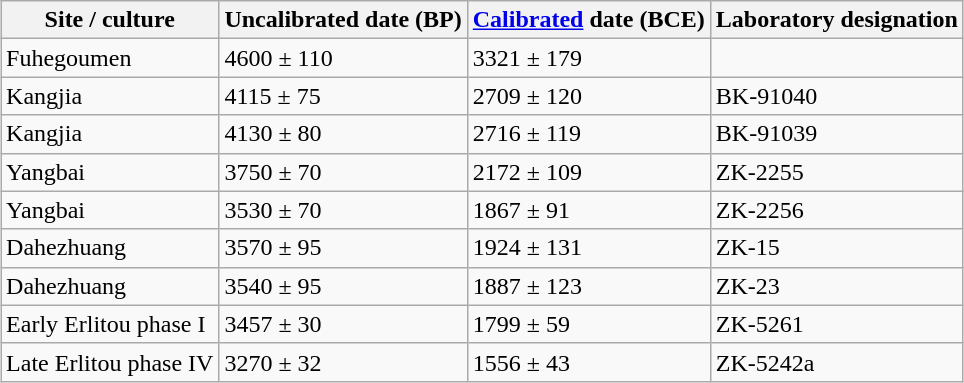<table class="wikitable" style="margin: 1em auto 1em auto;">
<tr>
<th>Site / culture</th>
<th>Uncalibrated date (BP)</th>
<th><a href='#'>Calibrated</a> date (BCE)</th>
<th>Laboratory designation</th>
</tr>
<tr>
<td>Fuhegoumen</td>
<td>4600 ± 110</td>
<td>3321 ± 179</td>
<td></td>
</tr>
<tr>
<td>Kangjia</td>
<td>4115 ± 75</td>
<td>2709 ± 120</td>
<td>BK-91040</td>
</tr>
<tr>
<td>Kangjia</td>
<td>4130 ± 80</td>
<td>2716 ± 119</td>
<td>BK-91039</td>
</tr>
<tr>
<td>Yangbai</td>
<td>3750 ± 70</td>
<td>2172 ± 109</td>
<td>ZK-2255</td>
</tr>
<tr>
<td>Yangbai</td>
<td>3530 ± 70</td>
<td>1867 ± 91</td>
<td>ZK-2256</td>
</tr>
<tr>
<td>Dahezhuang</td>
<td>3570 ± 95</td>
<td>1924 ± 131</td>
<td>ZK-15</td>
</tr>
<tr>
<td>Dahezhuang</td>
<td>3540 ± 95</td>
<td>1887 ± 123</td>
<td>ZK-23</td>
</tr>
<tr>
<td>Early Erlitou phase I</td>
<td>3457 ± 30</td>
<td>1799 ± 59</td>
<td>ZK-5261</td>
</tr>
<tr>
<td>Late Erlitou phase IV</td>
<td>3270 ± 32</td>
<td>1556 ± 43</td>
<td>ZK-5242a</td>
</tr>
</table>
